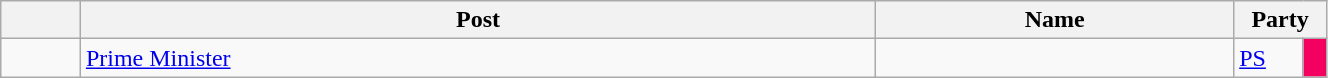<table class="wikitable sortable" style="width:70%;">
<tr>
<th class="unsortable"></th>
<th width=60%>Post</th>
<th width=27%>Name</th>
<th colspan="2" width="7%">Party</th>
</tr>
<tr>
<td></td>
<td><a href='#'>Prime Minister</a></td>
<td></td>
<td><a href='#'>PS</a></td>
<td style="width:1px;; background:#F40061;"></td>
</tr>
</table>
